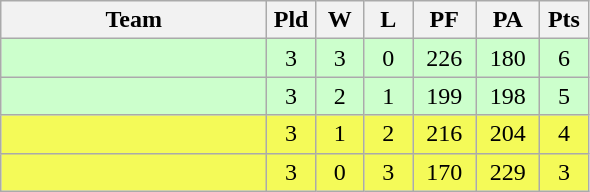<table class="wikitable" style="text-align:center;">
<tr>
<th width=170>Team</th>
<th width=25>Pld</th>
<th width=25>W</th>
<th width=25>L</th>
<th width=35>PF</th>
<th width=35>PA</th>
<th width=25>Pts</th>
</tr>
<tr bgcolor=#ccffcc>
<td align="left"></td>
<td>3</td>
<td>3</td>
<td>0</td>
<td>226</td>
<td>180</td>
<td>6</td>
</tr>
<tr bgcolor=#ccffcc>
<td align="left"></td>
<td>3</td>
<td>2</td>
<td>1</td>
<td>199</td>
<td>198</td>
<td>5</td>
</tr>
<tr bgcolor=#F4FA58>
<td align="left"></td>
<td>3</td>
<td>1</td>
<td>2</td>
<td>216</td>
<td>204</td>
<td>4</td>
</tr>
<tr bgcolor=#F4FA58>
<td align="left"></td>
<td>3</td>
<td>0</td>
<td>3</td>
<td>170</td>
<td>229</td>
<td>3</td>
</tr>
</table>
